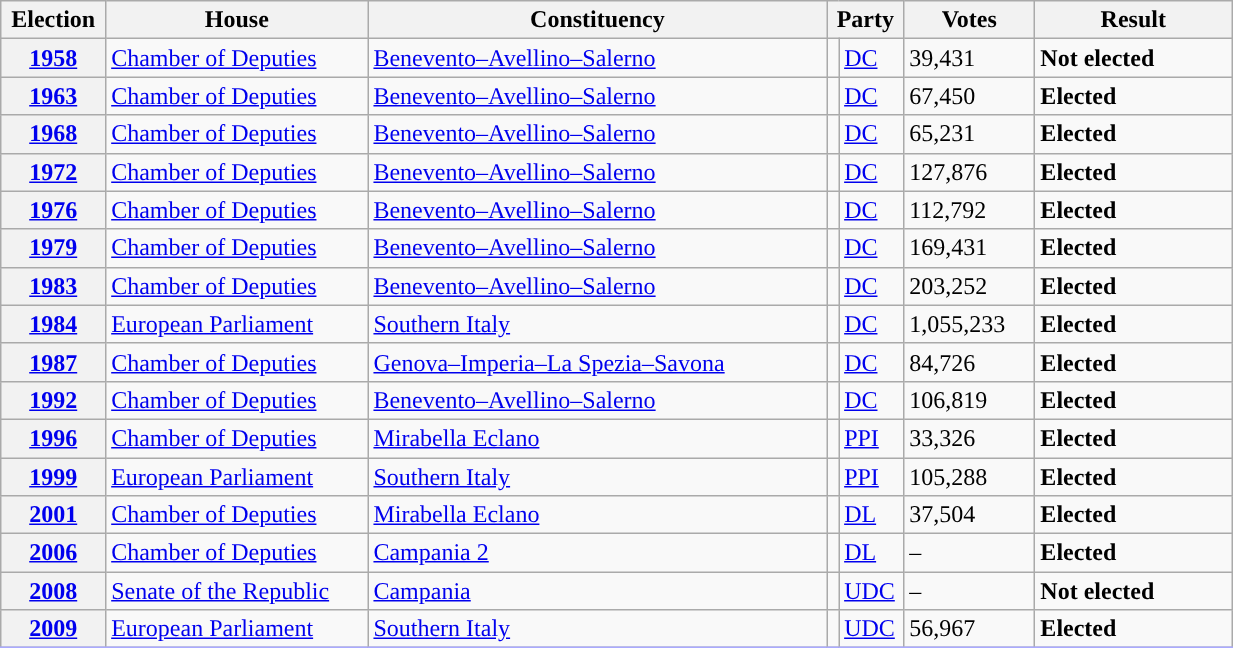<table class=wikitable style="width:65%; border:1px #AAAAFF solid">
<tr>
<th width=8%>Election</th>
<th width=20%>House</th>
<th width=35%>Constituency</th>
<th width=5% colspan="2">Party</th>
<th width=10%>Votes</th>
<th width=15%>Result</th>
</tr>
<tr>
<th><a href='#'>1958</a></th>
<td><a href='#'>Chamber of Deputies</a></td>
<td><a href='#'>Benevento–Avellino–Salerno</a></td>
<td></td>
<td><a href='#'>DC</a></td>
<td>39,431</td>
<td> <strong>Not elected</strong></td>
</tr>
<tr>
<th><a href='#'>1963</a></th>
<td><a href='#'>Chamber of Deputies</a></td>
<td><a href='#'>Benevento–Avellino–Salerno</a></td>
<td></td>
<td><a href='#'>DC</a></td>
<td>67,450</td>
<td> <strong>Elected</strong></td>
</tr>
<tr>
<th><a href='#'>1968</a></th>
<td><a href='#'>Chamber of Deputies</a></td>
<td><a href='#'>Benevento–Avellino–Salerno</a></td>
<td></td>
<td><a href='#'>DC</a></td>
<td>65,231</td>
<td> <strong>Elected</strong></td>
</tr>
<tr>
<th><a href='#'>1972</a></th>
<td><a href='#'>Chamber of Deputies</a></td>
<td><a href='#'>Benevento–Avellino–Salerno</a></td>
<td></td>
<td><a href='#'>DC</a></td>
<td>127,876</td>
<td> <strong>Elected</strong></td>
</tr>
<tr>
<th><a href='#'>1976</a></th>
<td><a href='#'>Chamber of Deputies</a></td>
<td><a href='#'>Benevento–Avellino–Salerno</a></td>
<td></td>
<td><a href='#'>DC</a></td>
<td>112,792</td>
<td> <strong>Elected</strong></td>
</tr>
<tr>
<th><a href='#'>1979</a></th>
<td><a href='#'>Chamber of Deputies</a></td>
<td><a href='#'>Benevento–Avellino–Salerno</a></td>
<td></td>
<td><a href='#'>DC</a></td>
<td>169,431</td>
<td> <strong>Elected</strong></td>
</tr>
<tr>
<th><a href='#'>1983</a></th>
<td><a href='#'>Chamber of Deputies</a></td>
<td><a href='#'>Benevento–Avellino–Salerno</a></td>
<td></td>
<td><a href='#'>DC</a></td>
<td>203,252</td>
<td> <strong>Elected</strong></td>
</tr>
<tr>
<th><a href='#'>1984</a></th>
<td><a href='#'>European Parliament</a></td>
<td><a href='#'>Southern Italy</a></td>
<td></td>
<td><a href='#'>DC</a></td>
<td>1,055,233</td>
<td> <strong>Elected</strong></td>
</tr>
<tr>
<th><a href='#'>1987</a></th>
<td><a href='#'>Chamber of Deputies</a></td>
<td><a href='#'>Genova–Imperia–La Spezia–Savona</a></td>
<td></td>
<td><a href='#'>DC</a></td>
<td>84,726</td>
<td> <strong>Elected</strong></td>
</tr>
<tr>
<th><a href='#'>1992</a></th>
<td><a href='#'>Chamber of Deputies</a></td>
<td><a href='#'>Benevento–Avellino–Salerno</a></td>
<td></td>
<td><a href='#'>DC</a></td>
<td>106,819</td>
<td> <strong>Elected</strong></td>
</tr>
<tr>
<th><a href='#'>1996</a></th>
<td><a href='#'>Chamber of Deputies</a></td>
<td><a href='#'>Mirabella Eclano</a></td>
<td></td>
<td><a href='#'>PPI</a></td>
<td>33,326</td>
<td> <strong>Elected</strong></td>
</tr>
<tr>
<th><a href='#'>1999</a></th>
<td><a href='#'>European Parliament</a></td>
<td><a href='#'>Southern Italy</a></td>
<td></td>
<td><a href='#'>PPI</a></td>
<td>105,288</td>
<td> <strong>Elected</strong></td>
</tr>
<tr>
<th><a href='#'>2001</a></th>
<td><a href='#'>Chamber of Deputies</a></td>
<td><a href='#'>Mirabella Eclano</a></td>
<td></td>
<td><a href='#'>DL</a></td>
<td>37,504</td>
<td> <strong>Elected</strong></td>
</tr>
<tr>
<th><a href='#'>2006</a></th>
<td><a href='#'>Chamber of Deputies</a></td>
<td><a href='#'>Campania 2</a></td>
<td></td>
<td><a href='#'>DL</a></td>
<td>–</td>
<td> <strong>Elected</strong></td>
</tr>
<tr>
<th><a href='#'>2008</a></th>
<td><a href='#'>Senate of the Republic</a></td>
<td><a href='#'>Campania</a></td>
<td></td>
<td><a href='#'>UDC</a></td>
<td>–</td>
<td> <strong>Not elected</strong></td>
</tr>
<tr>
<th><a href='#'>2009</a></th>
<td><a href='#'>European Parliament</a></td>
<td><a href='#'>Southern Italy</a></td>
<td></td>
<td><a href='#'>UDC</a></td>
<td>56,967</td>
<td> <strong>Elected</strong></td>
</tr>
<tr>
</tr>
</table>
